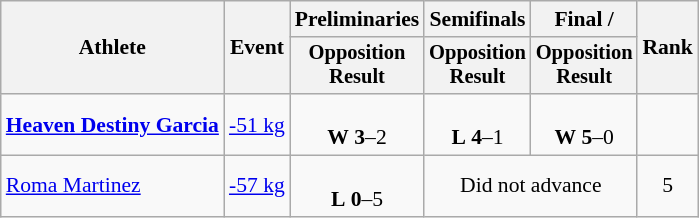<table class="wikitable" style="font-size:90%;">
<tr>
<th rowspan=2>Athlete</th>
<th rowspan=2>Event</th>
<th>Preliminaries</th>
<th>Semifinals</th>
<th>Final / </th>
<th rowspan=2>Rank</th>
</tr>
<tr style="font-size:95%">
<th>Opposition<br>Result</th>
<th>Opposition<br>Result</th>
<th>Opposition<br>Result</th>
</tr>
<tr align=center>
<td align=left><strong><a href='#'>Heaven Destiny Garcia</a></strong></td>
<td align=left><a href='#'>-51 kg</a></td>
<td><br><strong>W</strong> <strong>3</strong>–2</td>
<td><br><strong>L</strong> <strong>4</strong>–1</td>
<td><br><strong>W</strong> <strong>5</strong>–0</td>
<td></td>
</tr>
<tr align=center>
<td align=left><a href='#'>Roma Martinez</a></td>
<td align=left><a href='#'>-57 kg</a></td>
<td><br><strong>L</strong> <strong>0</strong>–5</td>
<td colspan=2>Did not advance</td>
<td>5</td>
</tr>
</table>
